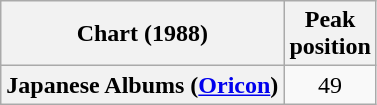<table class="wikitable sortable plainrowheaders" style="text-align:center">
<tr>
<th>Chart (1988)</th>
<th>Peak<br>position</th>
</tr>
<tr>
<th scope="row">Japanese Albums (<a href='#'>Oricon</a>)</th>
<td>49</td>
</tr>
</table>
